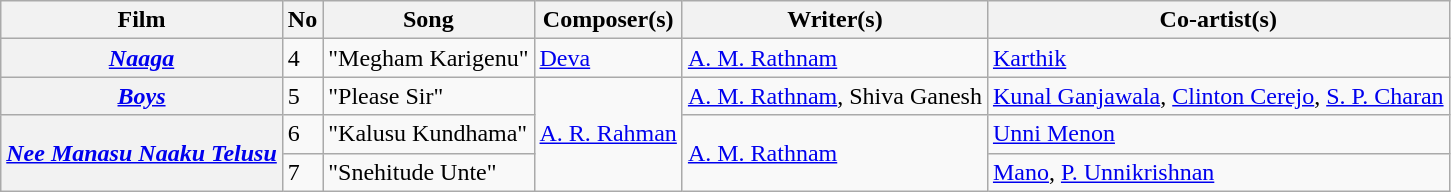<table class="wikitable sortable plainrowheaders">
<tr>
<th>Film</th>
<th>No</th>
<th>Song</th>
<th>Composer(s)</th>
<th>Writer(s)</th>
<th>Co-artist(s)</th>
</tr>
<tr>
<th><em><a href='#'>Naaga</a></em></th>
<td>4</td>
<td>"Megham Karigenu"</td>
<td><a href='#'>Deva</a></td>
<td><a href='#'>A. M. Rathnam</a></td>
<td><a href='#'>Karthik</a></td>
</tr>
<tr>
<th><em><a href='#'>Boys</a></em></th>
<td>5</td>
<td>"Please Sir"</td>
<td rowspan="3"><a href='#'>A. R. Rahman</a></td>
<td><a href='#'>A. M. Rathnam</a>, Shiva Ganesh</td>
<td><a href='#'>Kunal Ganjawala</a>, <a href='#'>Clinton Cerejo</a>, <a href='#'>S. P. Charan</a></td>
</tr>
<tr>
<th rowspan="2"><em><a href='#'>Nee Manasu Naaku Telusu</a></em></th>
<td>6</td>
<td>"Kalusu Kundhama"</td>
<td rowspan="2"><a href='#'>A. M. Rathnam</a></td>
<td><a href='#'>Unni Menon</a></td>
</tr>
<tr>
<td>7</td>
<td>"Snehitude Unte"</td>
<td><a href='#'>Mano</a>, <a href='#'>P. Unnikrishnan</a></td>
</tr>
</table>
